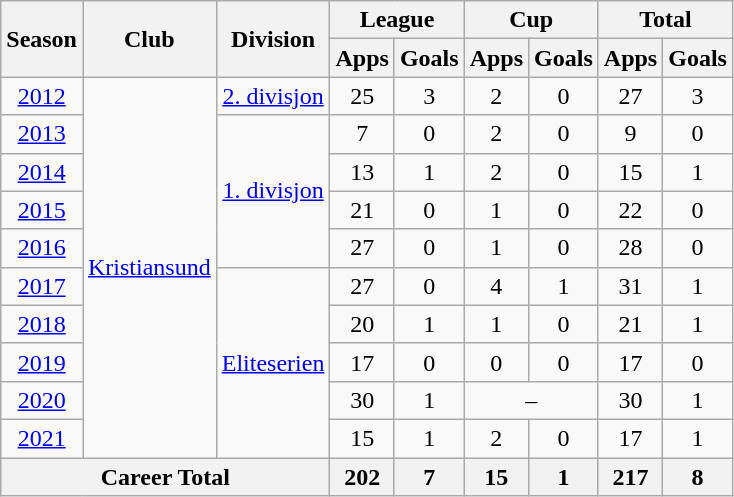<table class="wikitable" style="text-align: center;">
<tr>
<th rowspan="2">Season</th>
<th rowspan="2">Club</th>
<th rowspan="2">Division</th>
<th colspan="2">League</th>
<th colspan="2">Cup</th>
<th colspan="2">Total</th>
</tr>
<tr>
<th>Apps</th>
<th>Goals</th>
<th>Apps</th>
<th>Goals</th>
<th>Apps</th>
<th>Goals</th>
</tr>
<tr>
<td><a href='#'>2012</a></td>
<td rowspan="10" valign="center"><a href='#'>Kristiansund</a></td>
<td rowspan="1" valign="center"><a href='#'>2. divisjon</a></td>
<td>25</td>
<td>3</td>
<td>2</td>
<td>0</td>
<td>27</td>
<td>3</td>
</tr>
<tr>
<td><a href='#'>2013</a></td>
<td rowspan="4" valign="center"><a href='#'>1. divisjon</a></td>
<td>7</td>
<td>0</td>
<td>2</td>
<td>0</td>
<td>9</td>
<td>0</td>
</tr>
<tr>
<td><a href='#'>2014</a></td>
<td>13</td>
<td>1</td>
<td>2</td>
<td>0</td>
<td>15</td>
<td>1</td>
</tr>
<tr>
<td><a href='#'>2015</a></td>
<td>21</td>
<td>0</td>
<td>1</td>
<td>0</td>
<td>22</td>
<td>0</td>
</tr>
<tr>
<td><a href='#'>2016</a></td>
<td>27</td>
<td>0</td>
<td>1</td>
<td>0</td>
<td>28</td>
<td>0</td>
</tr>
<tr>
<td><a href='#'>2017</a></td>
<td rowspan="5" valign="center"><a href='#'>Eliteserien</a></td>
<td>27</td>
<td>0</td>
<td>4</td>
<td>1</td>
<td>31</td>
<td>1</td>
</tr>
<tr>
<td><a href='#'>2018</a></td>
<td>20</td>
<td>1</td>
<td>1</td>
<td>0</td>
<td>21</td>
<td>1</td>
</tr>
<tr>
<td><a href='#'>2019</a></td>
<td>17</td>
<td>0</td>
<td>0</td>
<td>0</td>
<td>17</td>
<td>0</td>
</tr>
<tr>
<td><a href='#'>2020</a></td>
<td>30</td>
<td>1</td>
<td colspan=2>–</td>
<td>30</td>
<td>1</td>
</tr>
<tr>
<td><a href='#'>2021</a></td>
<td>15</td>
<td>1</td>
<td>2</td>
<td>0</td>
<td>17</td>
<td>1</td>
</tr>
<tr>
<th colspan="3">Career Total</th>
<th>202</th>
<th>7</th>
<th>15</th>
<th>1</th>
<th>217</th>
<th>8</th>
</tr>
</table>
